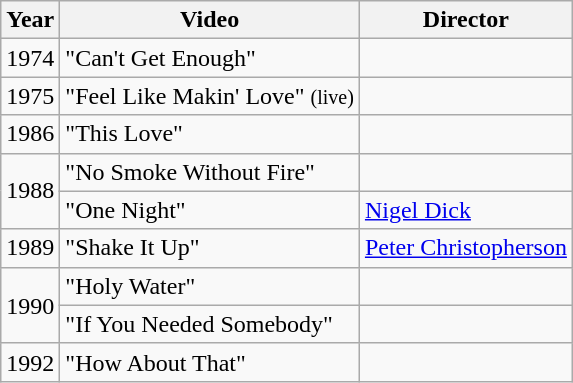<table class="wikitable">
<tr>
<th>Year</th>
<th>Video</th>
<th>Director</th>
</tr>
<tr>
<td>1974</td>
<td>"Can't Get Enough"</td>
<td></td>
</tr>
<tr>
<td>1975</td>
<td>"Feel Like Makin' Love" <small>(live)</small></td>
<td></td>
</tr>
<tr>
<td>1986</td>
<td>"This Love"</td>
<td></td>
</tr>
<tr>
<td rowspan="2">1988</td>
<td>"No Smoke Without Fire"</td>
<td></td>
</tr>
<tr>
<td>"One Night"</td>
<td><a href='#'>Nigel Dick</a></td>
</tr>
<tr>
<td>1989</td>
<td>"Shake It Up"</td>
<td><a href='#'>Peter Christopherson</a></td>
</tr>
<tr>
<td rowspan='2'>1990</td>
<td>"Holy Water"</td>
<td></td>
</tr>
<tr>
<td>"If You Needed Somebody"</td>
<td></td>
</tr>
<tr>
<td>1992</td>
<td>"How About That"</td>
<td></td>
</tr>
</table>
